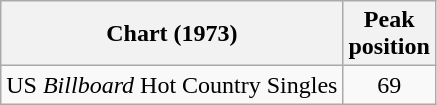<table class="wikitable sortable">
<tr>
<th>Chart (1973)</th>
<th width="45">Peak position</th>
</tr>
<tr>
<td>US <em>Billboard</em> Hot Country Singles</td>
<td align="center">69</td>
</tr>
</table>
